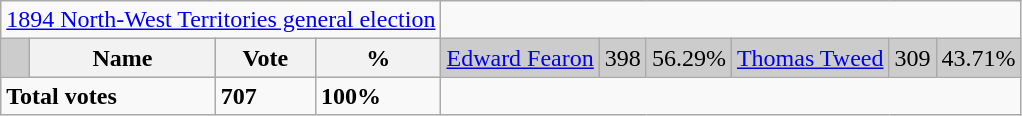<table class="wikitable">
<tr>
<td colspan=4 align=center><a href='#'>1894 North-West Territories general election</a></td>
</tr>
<tr bgcolor="CCCCCC">
<td></td>
<th>Name</th>
<th>Vote</th>
<th>%<br></th>
<td><a href='#'>Edward Fearon</a></td>
<td>398</td>
<td>56.29%<br></td>
<td><a href='#'>Thomas Tweed</a></td>
<td>309</td>
<td>43.71%</td>
</tr>
<tr>
<td colspan=2><strong>Total votes</strong></td>
<td><strong>707</strong></td>
<td alignment="left"><strong>100%</strong></td>
</tr>
</table>
